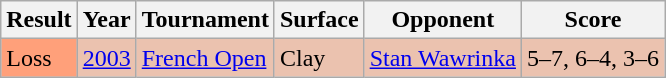<table class="wikitable">
<tr>
<th>Result</th>
<th>Year</th>
<th>Tournament</th>
<th>Surface</th>
<th>Opponent</th>
<th class="unsortable">Score</th>
</tr>
<tr style="background:#ebc2af;">
<td bgcolor=ffa07a>Loss</td>
<td><a href='#'>2003</a></td>
<td><a href='#'>French Open</a></td>
<td>Clay</td>
<td> <a href='#'>Stan Wawrinka</a></td>
<td>5–7, 6–4, 3–6</td>
</tr>
</table>
